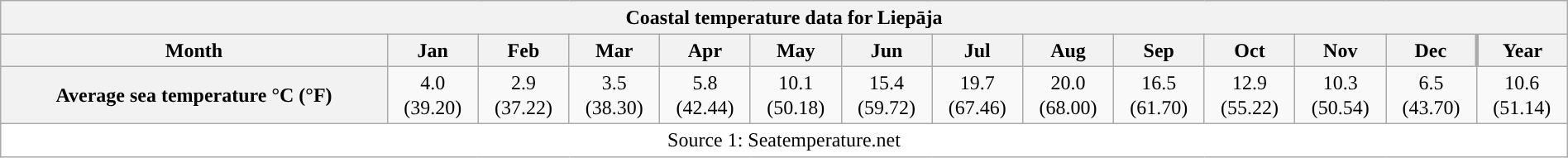<table style="width:100%;text-align:center;line-height:1.2em;margin-left:auto;margin-right:auto" class="wikitable">
<tr>
<th Colspan=14>Coastal temperature data for Liepāja</th>
</tr>
<tr>
<th>Month</th>
<th>Jan</th>
<th>Feb</th>
<th>Mar</th>
<th>Apr</th>
<th>May</th>
<th>Jun</th>
<th>Jul</th>
<th>Aug</th>
<th>Sep</th>
<th>Oct</th>
<th>Nov</th>
<th>Dec</th>
<th style="border-left-width:medium">Year</th>
</tr>
<tr>
<th>Average sea temperature °C (°F)</th>
<td>4.0<br>(39.20)</td>
<td>2.9<br>(37.22)</td>
<td>3.5<br>(38.30)</td>
<td>5.8<br>(42.44)</td>
<td>10.1<br>(50.18)</td>
<td>15.4<br>(59.72)</td>
<td>19.7<br>(67.46)</td>
<td>20.0<br>(68.00)</td>
<td>16.5<br>(61.70)</td>
<td>12.9<br>(55.22)</td>
<td>10.3<br>(50.54)</td>
<td>6.5<br>(43.70)</td>
<td>10.6<br>(51.14)</td>
</tr>
<tr>
<th Colspan=14 style="background:#ffffff;font-weight:normal;font-size:100%;">Source 1: Seatemperature.net</th>
</tr>
</table>
